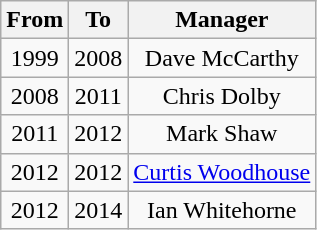<table class="wikitable" style="text-align: center">
<tr>
<th>From</th>
<th>To</th>
<th>Manager</th>
</tr>
<tr>
<td>1999</td>
<td>2008</td>
<td>Dave McCarthy</td>
</tr>
<tr>
<td>2008</td>
<td>2011</td>
<td>Chris Dolby</td>
</tr>
<tr>
<td>2011</td>
<td>2012</td>
<td>Mark Shaw</td>
</tr>
<tr>
<td>2012</td>
<td>2012</td>
<td><a href='#'>Curtis Woodhouse</a></td>
</tr>
<tr>
<td>2012</td>
<td>2014</td>
<td>Ian Whitehorne</td>
</tr>
</table>
